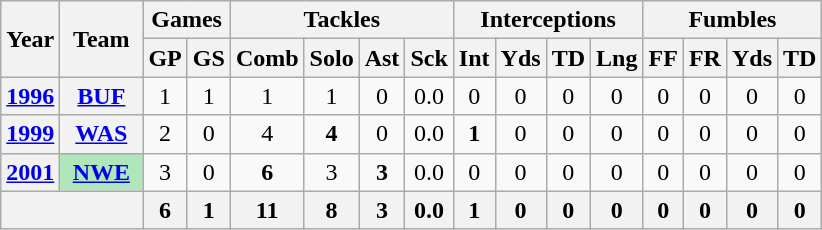<table class="wikitable" style="text-align:center">
<tr>
<th rowspan="2">Year</th>
<th rowspan="2">Team</th>
<th colspan="2">Games</th>
<th colspan="4">Tackles</th>
<th colspan="4">Interceptions</th>
<th colspan="4">Fumbles</th>
</tr>
<tr>
<th>GP</th>
<th>GS</th>
<th>Comb</th>
<th>Solo</th>
<th>Ast</th>
<th>Sck</th>
<th>Int</th>
<th>Yds</th>
<th>TD</th>
<th>Lng</th>
<th>FF</th>
<th>FR</th>
<th>Yds</th>
<th>TD</th>
</tr>
<tr>
<th><a href='#'>1996</a></th>
<th><a href='#'>BUF</a></th>
<td>1</td>
<td>1</td>
<td>1</td>
<td>1</td>
<td>0</td>
<td>0.0</td>
<td>0</td>
<td>0</td>
<td>0</td>
<td>0</td>
<td>0</td>
<td>0</td>
<td>0</td>
<td>0</td>
</tr>
<tr>
<th><a href='#'>1999</a></th>
<th><a href='#'>WAS</a></th>
<td>2</td>
<td>0</td>
<td>4</td>
<td><strong>4</strong></td>
<td>0</td>
<td>0.0</td>
<td><strong>1</strong></td>
<td>0</td>
<td>0</td>
<td>0</td>
<td>0</td>
<td>0</td>
<td>0</td>
<td>0</td>
</tr>
<tr>
<th><a href='#'>2001</a></th>
<th style="background:#afe6ba; width:3em;"><a href='#'>NWE</a></th>
<td>3</td>
<td>0</td>
<td><strong>6</strong></td>
<td>3</td>
<td><strong>3</strong></td>
<td>0.0</td>
<td>0</td>
<td>0</td>
<td>0</td>
<td>0</td>
<td>0</td>
<td>0</td>
<td>0</td>
<td>0</td>
</tr>
<tr>
<th colspan="2"></th>
<th>6</th>
<th>1</th>
<th>11</th>
<th>8</th>
<th>3</th>
<th>0.0</th>
<th>1</th>
<th>0</th>
<th>0</th>
<th>0</th>
<th>0</th>
<th>0</th>
<th>0</th>
<th>0</th>
</tr>
</table>
